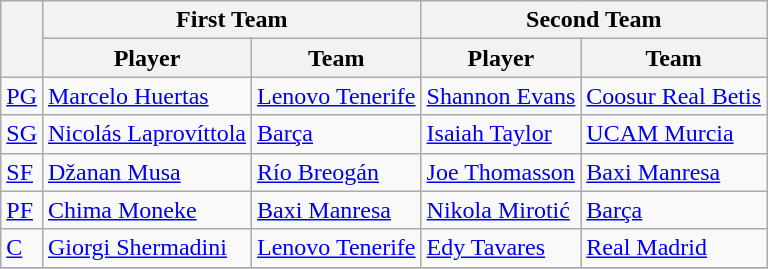<table class="wikitable">
<tr>
<th rowspan=2></th>
<th colspan=2>First Team</th>
<th colspan=2>Second Team</th>
</tr>
<tr>
<th style="text-align:center;">Player</th>
<th style="text-align:center;">Team</th>
<th style="text-align:center;">Player</th>
<th style="text-align:center;">Team</th>
</tr>
<tr>
<td style="text-align:left;"><a href='#'>PG</a></td>
<td> <a href='#'>Marcelo Huertas</a></td>
<td><a href='#'>Lenovo Tenerife</a></td>
<td> <a href='#'>Shannon Evans</a></td>
<td><a href='#'>Coosur Real Betis</a></td>
</tr>
<tr>
<td style="text-align:left;"><a href='#'>SG</a></td>
<td> <a href='#'>Nicolás Laprovíttola</a></td>
<td><a href='#'>Barça</a></td>
<td> <a href='#'>Isaiah Taylor</a></td>
<td><a href='#'>UCAM Murcia</a></td>
</tr>
<tr>
<td style="text-align:left;"><a href='#'>SF</a></td>
<td> <a href='#'>Džanan Musa</a></td>
<td><a href='#'>Río Breogán</a></td>
<td> <a href='#'>Joe Thomasson</a></td>
<td><a href='#'>Baxi Manresa</a></td>
</tr>
<tr>
<td style="text-align:left;"><a href='#'>PF</a></td>
<td> <a href='#'>Chima Moneke</a></td>
<td><a href='#'>Baxi Manresa</a></td>
<td> <a href='#'>Nikola Mirotić</a></td>
<td><a href='#'>Barça</a></td>
</tr>
<tr>
<td style="text-align:left;"><a href='#'>C</a></td>
<td> <a href='#'>Giorgi Shermadini</a></td>
<td><a href='#'>Lenovo Tenerife</a></td>
<td> <a href='#'>Edy Tavares</a></td>
<td><a href='#'>Real Madrid</a></td>
</tr>
<tr>
</tr>
</table>
